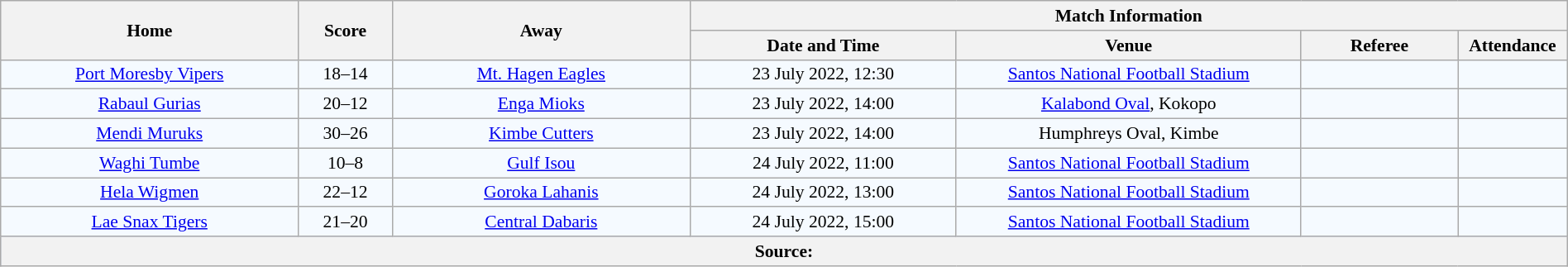<table class="wikitable" width="100%" style="border-collapse:collapse; font-size:90%; text-align:center;">
<tr>
<th rowspan="2" width="19%">Home</th>
<th rowspan="2" width="6%">Score</th>
<th rowspan="2" width="19%">Away</th>
<th colspan="4">Match Information</th>
</tr>
<tr bgcolor="#CCCCCC">
<th width="17%">Date and Time</th>
<th width="22%">Venue</th>
<th width="10%">Referee</th>
<th width="7%">Attendance</th>
</tr>
<tr bgcolor="#F5FAFF">
<td> <a href='#'>Port Moresby Vipers</a></td>
<td>18–14</td>
<td><a href='#'>Mt. Hagen Eagles</a></td>
<td>23 July 2022, 12:30</td>
<td><a href='#'>Santos National Football Stadium</a></td>
<td></td>
<td></td>
</tr>
<tr bgcolor="#F5FAFF">
<td><a href='#'>Rabaul Gurias</a></td>
<td>20–12</td>
<td><a href='#'>Enga Mioks</a></td>
<td>23 July 2022, 14:00</td>
<td><a href='#'>Kalabond Oval</a>, Kokopo</td>
<td></td>
<td></td>
</tr>
<tr bgcolor="#F5FAFF">
<td><a href='#'>Mendi Muruks</a></td>
<td>30–26</td>
<td> <a href='#'>Kimbe Cutters</a></td>
<td>23 July 2022, 14:00</td>
<td>Humphreys Oval, Kimbe</td>
<td></td>
<td></td>
</tr>
<tr bgcolor="#F5FAFF">
<td><a href='#'>Waghi Tumbe</a></td>
<td>10–8</td>
<td><a href='#'>Gulf Isou</a></td>
<td>24 July 2022, 11:00</td>
<td><a href='#'>Santos National Football Stadium</a></td>
<td></td>
<td></td>
</tr>
<tr bgcolor="#F5FAFF">
<td><a href='#'>Hela Wigmen</a></td>
<td>22–12</td>
<td><a href='#'>Goroka Lahanis</a></td>
<td>24 July 2022, 13:00</td>
<td><a href='#'>Santos National Football Stadium</a></td>
<td></td>
<td></td>
</tr>
<tr bgcolor="#F5FAFF">
<td> <a href='#'>Lae Snax Tigers</a></td>
<td>21–20</td>
<td><a href='#'>Central Dabaris</a></td>
<td>24 July 2022, 15:00</td>
<td><a href='#'>Santos National Football Stadium</a></td>
<td></td>
<td></td>
</tr>
<tr bgcolor="#C1D8FF">
<th colspan="7">Source:</th>
</tr>
</table>
